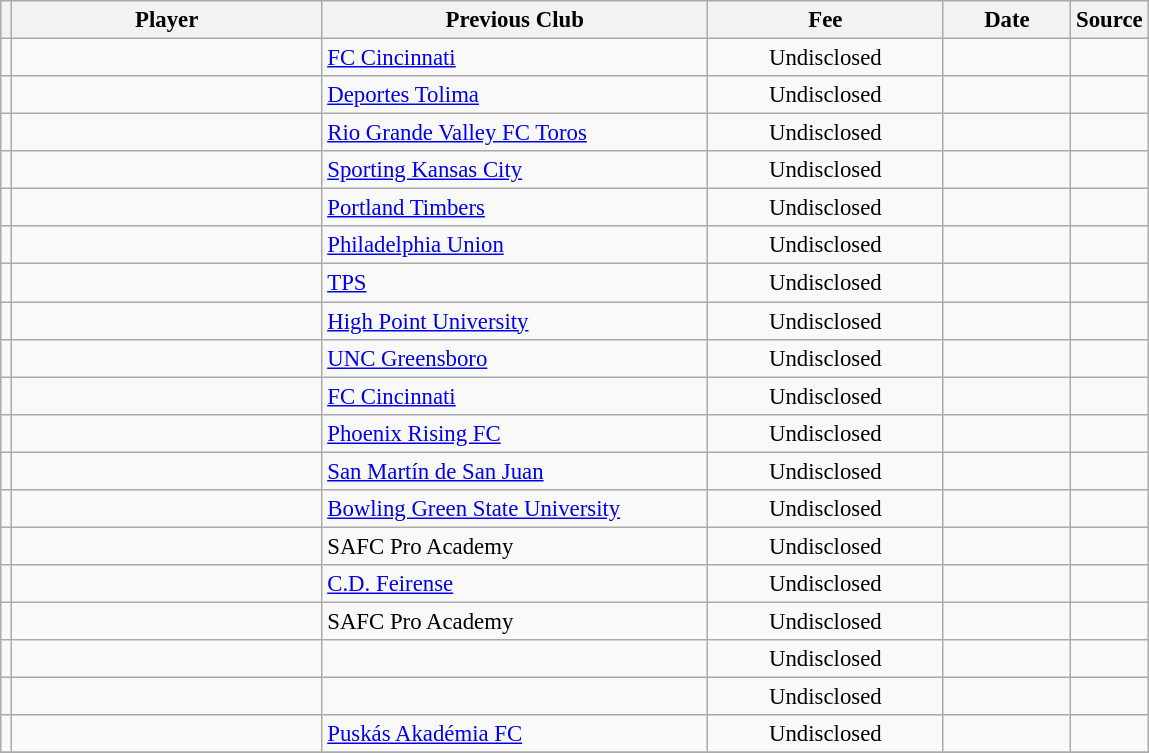<table class="wikitable plainrowheaders sortable" style="font-size:95%">
<tr>
<th></th>
<th scope="col" style="width:200px;">Player</th>
<th scope="col" style="width:250px;">Previous Club</th>
<th scope="col" style="width:150px;">Fee</th>
<th scope="col" style="width:78px;">Date</th>
<th>Source</th>
</tr>
<tr>
<td align=center></td>
<td></td>
<td> <a href='#'>FC Cincinnati</a></td>
<td align=center>Undisclosed</td>
<td align=center></td>
<td align=center></td>
</tr>
<tr>
<td align=center></td>
<td></td>
<td> <a href='#'>Deportes Tolima</a></td>
<td align=center>Undisclosed</td>
<td align=center></td>
<td align=center></td>
</tr>
<tr>
<td align=center></td>
<td></td>
<td> <a href='#'>Rio Grande Valley FC Toros</a></td>
<td align=center>Undisclosed</td>
<td align=center></td>
<td align=center></td>
</tr>
<tr>
<td align=center></td>
<td></td>
<td> <a href='#'>Sporting Kansas City</a></td>
<td align=center>Undisclosed</td>
<td align=center></td>
<td align=center></td>
</tr>
<tr>
<td align=center></td>
<td></td>
<td> <a href='#'>Portland Timbers</a></td>
<td align=center>Undisclosed</td>
<td align=center></td>
<td align=center></td>
</tr>
<tr>
<td align=center></td>
<td></td>
<td> <a href='#'>Philadelphia Union</a></td>
<td align=center>Undisclosed</td>
<td align=center></td>
<td align=center></td>
</tr>
<tr>
<td align=center></td>
<td></td>
<td> <a href='#'>TPS</a></td>
<td align=center>Undisclosed</td>
<td align=center></td>
<td align=center></td>
</tr>
<tr>
<td align=center></td>
<td></td>
<td> <a href='#'>High Point University</a></td>
<td align=center>Undisclosed</td>
<td align=center></td>
<td align=center></td>
</tr>
<tr>
<td align=center></td>
<td></td>
<td> <a href='#'>UNC Greensboro</a></td>
<td align=center>Undisclosed</td>
<td align=center></td>
<td align=center></td>
</tr>
<tr>
<td align=center></td>
<td></td>
<td> <a href='#'>FC Cincinnati</a></td>
<td align=center>Undisclosed</td>
<td align=center></td>
<td align=center></td>
</tr>
<tr>
<td align=center></td>
<td></td>
<td> <a href='#'>Phoenix Rising FC</a></td>
<td align=center>Undisclosed</td>
<td align=center></td>
<td align=center></td>
</tr>
<tr>
<td align=center></td>
<td></td>
<td> <a href='#'>San Martín de San Juan</a></td>
<td align=center>Undisclosed</td>
<td align=center></td>
<td align=center></td>
</tr>
<tr>
<td align=center></td>
<td></td>
<td> <a href='#'>Bowling Green State University</a></td>
<td align=center>Undisclosed</td>
<td align=center></td>
<td align=center></td>
</tr>
<tr>
<td align=center></td>
<td></td>
<td> SAFC Pro Academy</td>
<td align=center>Undisclosed</td>
<td align=center></td>
<td align=center></td>
</tr>
<tr>
<td align=center></td>
<td></td>
<td> <a href='#'>C.D. Feirense</a></td>
<td align=center>Undisclosed</td>
<td align=center></td>
<td align=center></td>
</tr>
<tr>
<td align=center></td>
<td></td>
<td> SAFC Pro Academy</td>
<td align=center>Undisclosed</td>
<td align=center></td>
<td align=center></td>
</tr>
<tr>
<td align=center></td>
<td></td>
<td></td>
<td align=center>Undisclosed</td>
<td align=center></td>
<td align=center></td>
</tr>
<tr>
<td align=center></td>
<td></td>
<td></td>
<td align=center>Undisclosed</td>
<td align=center></td>
<td align=center></td>
</tr>
<tr>
<td align=center></td>
<td></td>
<td> <a href='#'>Puskás Akadémia FC</a></td>
<td align=center>Undisclosed</td>
<td align=center></td>
<td align=center></td>
</tr>
<tr>
</tr>
</table>
